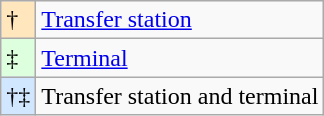<table class="wikitable" style="font-size:100%;">
<tr>
<td style="background-color:#FFE6BD">†</td>
<td><a href='#'>Transfer station</a></td>
</tr>
<tr>
<td style="background-color:#DDFFDD">‡</td>
<td><a href='#'>Terminal</a></td>
</tr>
<tr>
<td style="background-color:#D0E7FF">†‡</td>
<td>Transfer station and terminal</td>
</tr>
</table>
